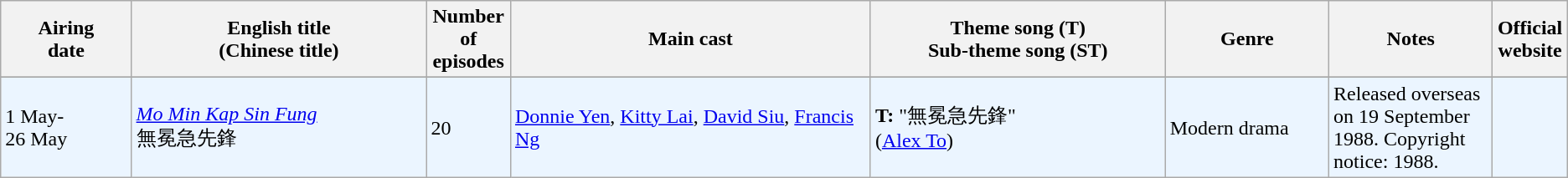<table class="wikitable">
<tr>
<th align=center width=8% bgcolor="silver">Airing<br>date</th>
<th align=center width=18% bgcolor="silver">English title <br> (Chinese title)</th>
<th align=center width=5% bgcolor="silver">Number of episodes</th>
<th align=center width=22% bgcolor="silver">Main cast</th>
<th align=center width=18% bgcolor="silver">Theme song (T) <br>Sub-theme song (ST)</th>
<th align=center width=10% bgcolor="silver">Genre</th>
<th align=center width=10% bgcolor="silver">Notes</th>
<th align=center width=1% bgcolor="silver">Official website</th>
</tr>
<tr>
</tr>
<tr ---- bgcolor="#ebf5ff">
<td>1 May- <br> 26 May</td>
<td><em><a href='#'>Mo Min Kap Sin Fung</a></em> <br> 無冕急先鋒</td>
<td>20</td>
<td><a href='#'>Donnie Yen</a>, <a href='#'>Kitty Lai</a>, <a href='#'>David Siu</a>, <a href='#'>Francis Ng</a></td>
<td><strong>T:</strong> "無冕急先鋒" <br> (<a href='#'>Alex To</a>)</td>
<td>Modern drama</td>
<td>Released overseas on 19 September 1988. Copyright notice: 1988.</td>
<td></td>
</tr>
</table>
